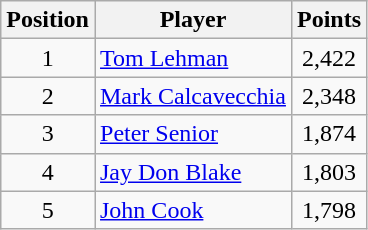<table class="wikitable">
<tr>
<th>Position</th>
<th>Player</th>
<th>Points</th>
</tr>
<tr>
<td align=center>1</td>
<td> <a href='#'>Tom Lehman</a></td>
<td align=center>2,422</td>
</tr>
<tr>
<td align=center>2</td>
<td> <a href='#'>Mark Calcavecchia</a></td>
<td align=center>2,348</td>
</tr>
<tr>
<td align=center>3</td>
<td> <a href='#'>Peter Senior</a></td>
<td align=center>1,874</td>
</tr>
<tr>
<td align=center>4</td>
<td> <a href='#'>Jay Don Blake</a></td>
<td align=center>1,803</td>
</tr>
<tr>
<td align=center>5</td>
<td> <a href='#'>John Cook</a></td>
<td align=center>1,798</td>
</tr>
</table>
